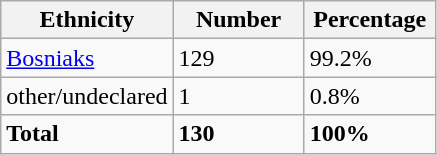<table class="wikitable">
<tr>
<th width="100px">Ethnicity</th>
<th width="80px">Number</th>
<th width="80px">Percentage</th>
</tr>
<tr>
<td><a href='#'>Bosniaks</a></td>
<td>129</td>
<td>99.2%</td>
</tr>
<tr>
<td>other/undeclared</td>
<td>1</td>
<td>0.8%</td>
</tr>
<tr>
<td><strong>Total</strong></td>
<td><strong>130</strong></td>
<td><strong>100%</strong></td>
</tr>
</table>
